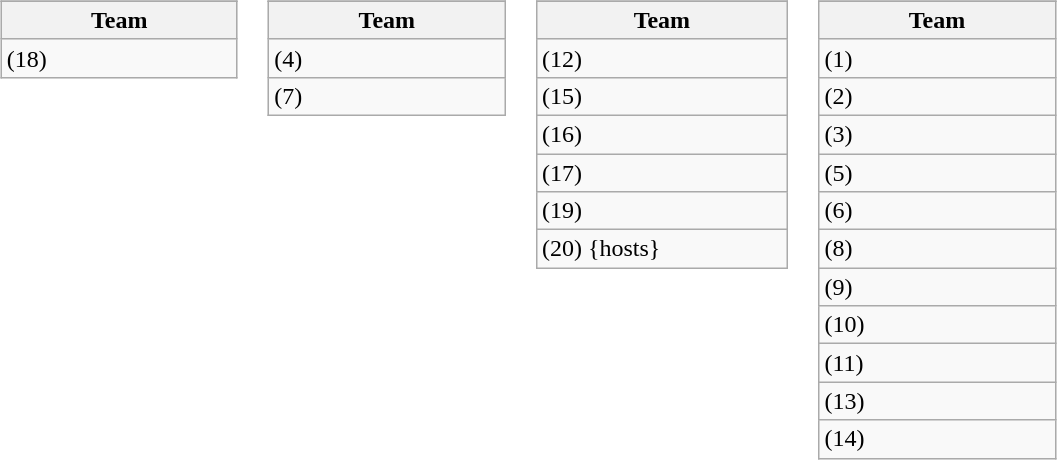<table>
<tr valign=top>
<td><br><table class="wikitable">
<tr>
</tr>
<tr>
<th width=150>Team</th>
</tr>
<tr>
<td> (18)</td>
</tr>
</table>
</td>
<td><br><table class="wikitable">
<tr>
</tr>
<tr>
<th width=150>Team</th>
</tr>
<tr>
<td> (4)</td>
</tr>
<tr>
<td> (7)</td>
</tr>
</table>
</td>
<td><br><table class="wikitable">
<tr>
</tr>
<tr>
<th width=160>Team</th>
</tr>
<tr>
<td> (12)</td>
</tr>
<tr>
<td> (15)</td>
</tr>
<tr>
<td> (16)</td>
</tr>
<tr>
<td> (17)</td>
</tr>
<tr>
<td> (19)</td>
</tr>
<tr>
<td> (20) {hosts}</td>
</tr>
</table>
</td>
<td><br><table class="wikitable">
<tr>
</tr>
<tr>
<th width=150>Team</th>
</tr>
<tr>
<td> (1)</td>
</tr>
<tr>
<td> (2)</td>
</tr>
<tr>
<td> (3)</td>
</tr>
<tr>
<td> (5)</td>
</tr>
<tr>
<td> (6)</td>
</tr>
<tr>
<td> (8)</td>
</tr>
<tr>
<td> (9)</td>
</tr>
<tr>
<td> (10)</td>
</tr>
<tr>
<td> (11)</td>
</tr>
<tr>
<td> (13)</td>
</tr>
<tr>
<td> (14)</td>
</tr>
</table>
</td>
</tr>
</table>
